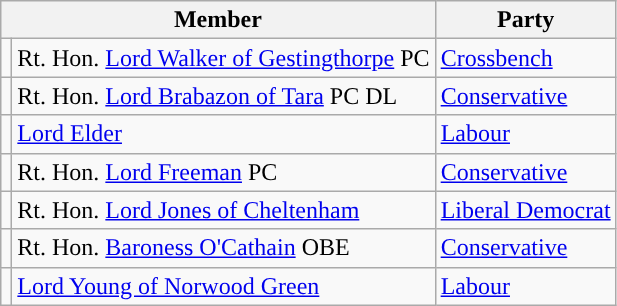<table class="wikitable">
<tr>
<th colspan="2" valign="top">Member</th>
<th valign="top">Party</th>
</tr>
<tr>
<td style="color:inherit;background:"></td>
<td>Rt. Hon. <a href='#'>Lord Walker of Gestingthorpe</a> PC</td>
<td><a href='#'>Crossbench</a></td>
</tr>
<tr>
<td style="color:inherit;background:"></td>
<td>Rt. Hon. <a href='#'>Lord Brabazon of Tara</a> PC DL</td>
<td><a href='#'>Conservative</a></td>
</tr>
<tr>
<td style="color:inherit;background:"></td>
<td><a href='#'>Lord Elder</a></td>
<td><a href='#'>Labour</a></td>
</tr>
<tr>
<td style="color:inherit;background:"></td>
<td>Rt. Hon. <a href='#'>Lord Freeman</a> PC</td>
<td><a href='#'>Conservative</a></td>
</tr>
<tr>
<td style="color:inherit;background:"></td>
<td>Rt. Hon. <a href='#'>Lord Jones of Cheltenham</a></td>
<td><a href='#'>Liberal Democrat</a></td>
</tr>
<tr>
<td style="color:inherit;background:"></td>
<td>Rt. Hon. <a href='#'>Baroness O'Cathain</a> OBE</td>
<td><a href='#'>Conservative</a></td>
</tr>
<tr>
<td style="color:inherit;background:"></td>
<td><a href='#'>Lord Young of Norwood Green</a></td>
<td><a href='#'>Labour</a></td>
</tr>
</table>
